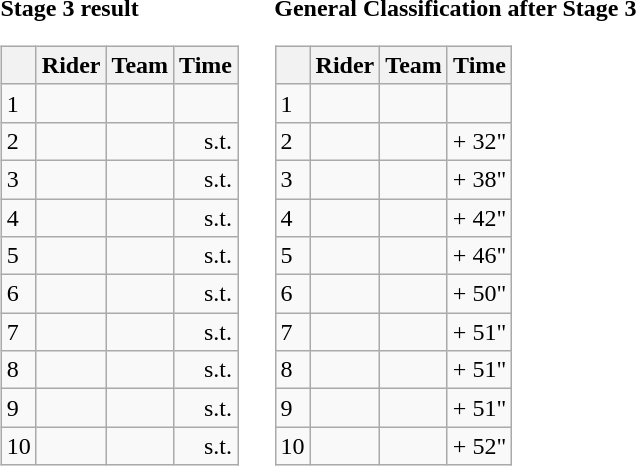<table>
<tr>
<td><strong>Stage 3 result</strong><br><table class="wikitable">
<tr>
<th></th>
<th>Rider</th>
<th>Team</th>
<th>Time</th>
</tr>
<tr>
<td>1</td>
<td></td>
<td></td>
<td align="right"></td>
</tr>
<tr>
<td>2</td>
<td></td>
<td></td>
<td align="right">s.t.</td>
</tr>
<tr>
<td>3</td>
<td></td>
<td></td>
<td align="right">s.t.</td>
</tr>
<tr>
<td>4</td>
<td></td>
<td></td>
<td align="right">s.t.</td>
</tr>
<tr>
<td>5</td>
<td></td>
<td></td>
<td align="right">s.t.</td>
</tr>
<tr>
<td>6</td>
<td></td>
<td></td>
<td align="right">s.t.</td>
</tr>
<tr>
<td>7</td>
<td></td>
<td></td>
<td align="right">s.t.</td>
</tr>
<tr>
<td>8</td>
<td></td>
<td></td>
<td align="right">s.t.</td>
</tr>
<tr>
<td>9</td>
<td></td>
<td></td>
<td align="right">s.t.</td>
</tr>
<tr>
<td>10</td>
<td></td>
<td></td>
<td align="right">s.t.</td>
</tr>
</table>
</td>
<td></td>
<td><strong>General Classification after Stage 3</strong><br><table class="wikitable">
<tr>
<th></th>
<th>Rider</th>
<th>Team</th>
<th>Time</th>
</tr>
<tr>
<td>1</td>
<td> </td>
<td></td>
<td align="right"></td>
</tr>
<tr>
<td>2</td>
<td></td>
<td></td>
<td align="right">+ 32"</td>
</tr>
<tr>
<td>3</td>
<td></td>
<td></td>
<td align="right">+ 38"</td>
</tr>
<tr>
<td>4</td>
<td></td>
<td></td>
<td align="right">+ 42"</td>
</tr>
<tr>
<td>5</td>
<td></td>
<td></td>
<td align="right">+ 46"</td>
</tr>
<tr>
<td>6</td>
<td></td>
<td></td>
<td align="right">+ 50"</td>
</tr>
<tr>
<td>7</td>
<td></td>
<td></td>
<td align="right">+ 51"</td>
</tr>
<tr>
<td>8</td>
<td></td>
<td></td>
<td align="right">+ 51"</td>
</tr>
<tr>
<td>9</td>
<td></td>
<td></td>
<td align="right">+ 51"</td>
</tr>
<tr>
<td>10</td>
<td></td>
<td></td>
<td align="right">+ 52"</td>
</tr>
</table>
</td>
</tr>
</table>
